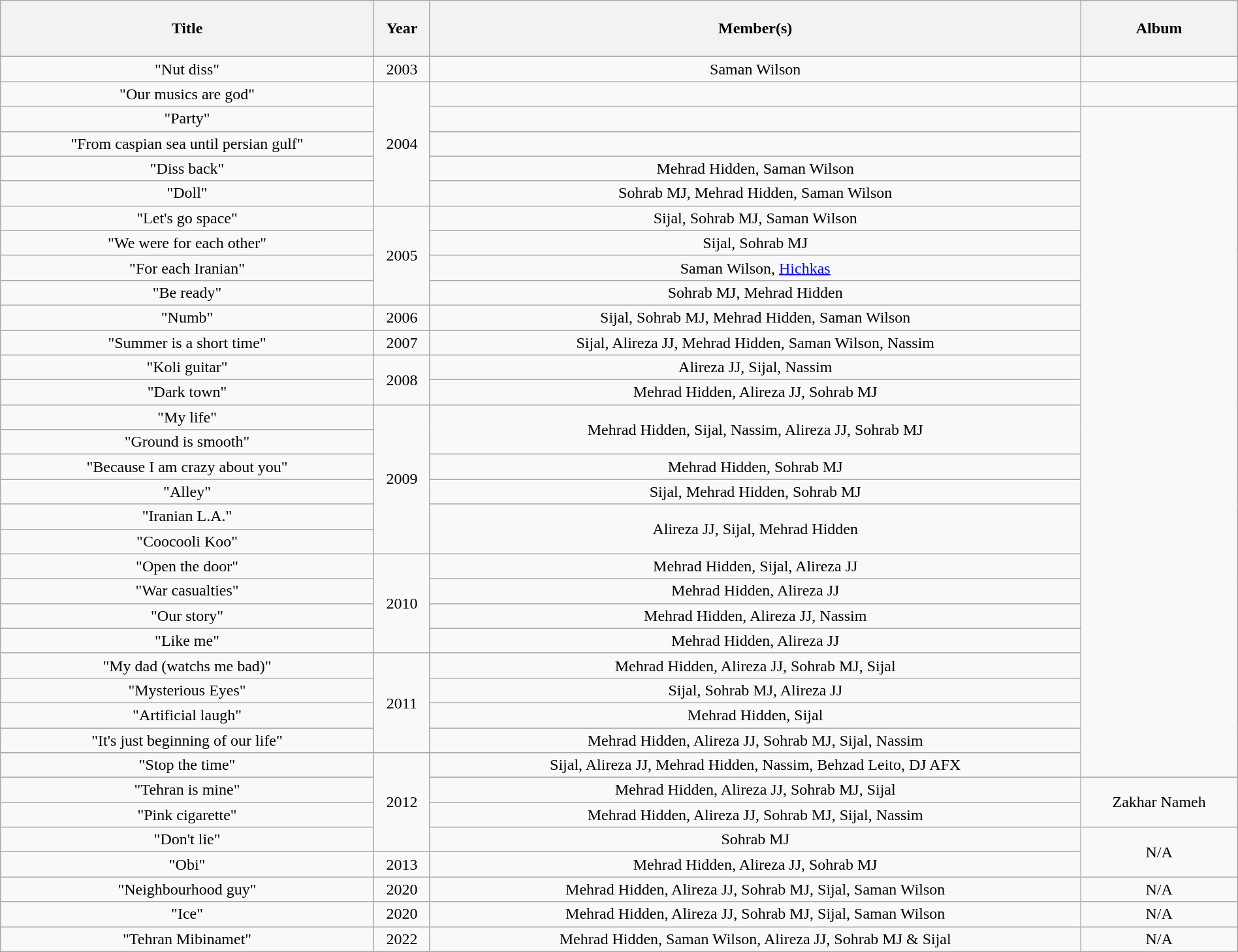<table class="wikitable" style="text-align:center; width: 100%">
<tr>
<th style="height:50px">Title</th>
<th style="width:50px">Year</th>
<th>Member(s)</th>
<th>Album</th>
</tr>
<tr>
<td>"Nut diss"</td>
<td>2003</td>
<td>Saman Wilson</td>
<td></td>
</tr>
<tr>
<td>"Our musics are god"</td>
<td rowspan="5">2004</td>
<td></td>
<td></td>
</tr>
<tr>
<td>"Party"</td>
<td></td>
</tr>
<tr>
<td>"From caspian sea until persian gulf"</td>
<td></td>
</tr>
<tr>
<td>"Diss back"</td>
<td>Mehrad Hidden, Saman Wilson</td>
</tr>
<tr>
<td>"Doll"</td>
<td>Sohrab MJ, Mehrad Hidden, Saman Wilson</td>
</tr>
<tr>
<td>"Let's go space"</td>
<td rowspan="4">2005</td>
<td>Sijal, Sohrab MJ, Saman Wilson</td>
</tr>
<tr>
<td>"We were for each other"</td>
<td>Sijal, Sohrab MJ</td>
</tr>
<tr>
<td>"For each Iranian"</td>
<td>Saman Wilson, <a href='#'>Hichkas</a></td>
</tr>
<tr>
<td>"Be ready"</td>
<td>Sohrab MJ, Mehrad Hidden</td>
</tr>
<tr>
<td>"Numb"</td>
<td>2006</td>
<td>Sijal, Sohrab MJ, Mehrad Hidden, Saman Wilson</td>
</tr>
<tr>
<td>"Summer is a short time"</td>
<td>2007</td>
<td>Sijal, Alireza JJ, Mehrad Hidden, Saman Wilson, Nassim</td>
</tr>
<tr>
<td>"Koli guitar"</td>
<td rowspan="2">2008</td>
<td>Alireza JJ, Sijal, Nassim</td>
</tr>
<tr>
<td>"Dark town"</td>
<td>Mehrad Hidden, Alireza JJ, Sohrab MJ</td>
</tr>
<tr>
<td>"My life"</td>
<td rowspan="6">2009</td>
<td rowspan="2">Mehrad Hidden, Sijal, Nassim, Alireza JJ, Sohrab MJ</td>
</tr>
<tr>
<td>"Ground is smooth"</td>
</tr>
<tr>
<td>"Because I am crazy about you"</td>
<td>Mehrad Hidden, Sohrab MJ</td>
</tr>
<tr>
<td>"Alley"</td>
<td>Sijal, Mehrad Hidden, Sohrab MJ</td>
</tr>
<tr>
<td>"Iranian L.A."</td>
<td rowspan="2">Alireza JJ, Sijal, Mehrad Hidden</td>
</tr>
<tr>
<td>"Coocooli Koo"</td>
</tr>
<tr>
<td>"Open the door"</td>
<td rowspan="4">2010</td>
<td>Mehrad Hidden, Sijal, Alireza JJ</td>
</tr>
<tr>
<td>"War casualties"</td>
<td>Mehrad Hidden, Alireza JJ</td>
</tr>
<tr>
<td>"Our story"</td>
<td>Mehrad Hidden, Alireza JJ, Nassim</td>
</tr>
<tr>
<td>"Like me"</td>
<td>Mehrad Hidden, Alireza JJ</td>
</tr>
<tr>
<td>"My dad (watchs me bad)"</td>
<td rowspan="4">2011</td>
<td>Mehrad Hidden, Alireza JJ, Sohrab MJ, Sijal</td>
</tr>
<tr>
<td>"Mysterious Eyes"</td>
<td>Sijal, Sohrab MJ, Alireza JJ</td>
</tr>
<tr>
<td>"Artificial laugh"</td>
<td>Mehrad Hidden, Sijal</td>
</tr>
<tr>
<td>"It's just beginning of our life"</td>
<td>Mehrad Hidden, Alireza JJ, Sohrab MJ, Sijal, Nassim</td>
</tr>
<tr>
<td>"Stop the time"</td>
<td rowspan="4">2012</td>
<td>Sijal, Alireza JJ, Mehrad Hidden, Nassim, Behzad Leito, DJ AFX</td>
</tr>
<tr>
<td>"Tehran is mine"</td>
<td>Mehrad Hidden, Alireza JJ, Sohrab MJ, Sijal</td>
<td rowspan="2">Zakhar Nameh</td>
</tr>
<tr>
<td>"Pink cigarette"</td>
<td>Mehrad Hidden, Alireza JJ, Sohrab MJ, Sijal, Nassim</td>
</tr>
<tr>
<td>"Don't lie"</td>
<td>Sohrab MJ</td>
<td rowspan="2">N/A</td>
</tr>
<tr>
<td>"Obi"</td>
<td>2013</td>
<td>Mehrad Hidden, Alireza JJ, Sohrab MJ</td>
</tr>
<tr>
<td>"Neighbourhood guy"</td>
<td>2020</td>
<td>Mehrad Hidden, Alireza JJ, Sohrab MJ, Sijal, Saman Wilson</td>
<td>N/A</td>
</tr>
<tr>
<td>"Ice"</td>
<td>2020</td>
<td>Mehrad Hidden, Alireza JJ, Sohrab MJ, Sijal, Saman Wilson</td>
<td>N/A</td>
</tr>
<tr>
<td>"Tehran Mibinamet"</td>
<td>2022</td>
<td>Mehrad Hidden, Saman Wilson, Alireza JJ, Sohrab MJ & Sijal</td>
<td>N/A</td>
</tr>
</table>
